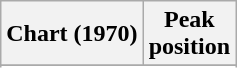<table class="wikitable sortable plainrowheaders" style="text-align:center">
<tr>
<th scope="col">Chart (1970)</th>
<th scope="col">Peak<br> position</th>
</tr>
<tr>
</tr>
<tr>
</tr>
</table>
